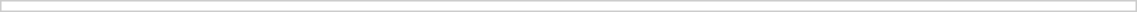<table style="border:1px solid #ccc; width:60%;">
<tr>
<td></td>
<td style="text-align:right; vertical-align:top;"></td>
</tr>
</table>
